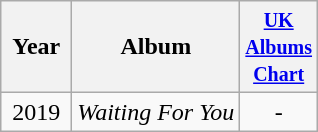<table class="wikitable">
<tr>
<th width="40">Year</th>
<th>Album</th>
<th width="40"><small><a href='#'>UK Albums Chart</a></small></th>
</tr>
<tr>
<td style="text-align:center;">2019</td>
<td><em>Waiting For You</em></td>
<td style="text-align:center;">-</td>
</tr>
</table>
